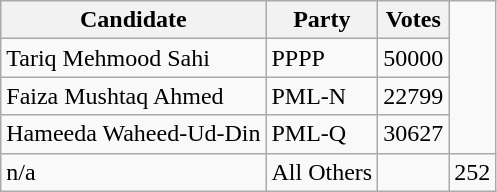<table class="wikitable">
<tr>
<th>Candidate</th>
<th>Party</th>
<th>Votes</th>
</tr>
<tr>
<td>Tariq Mehmood Sahi</td>
<td>PPPP</td>
<td>50000</td>
</tr>
<tr>
<td>Faiza Mushtaq Ahmed</td>
<td>PML-N</td>
<td>22799</td>
</tr>
<tr>
<td>Hameeda Waheed-Ud-Din</td>
<td>PML-Q</td>
<td>30627</td>
</tr>
<tr unknown>
<td>n/a</td>
<td>All Others</td>
<td></td>
<td>252</td>
</tr>
</table>
